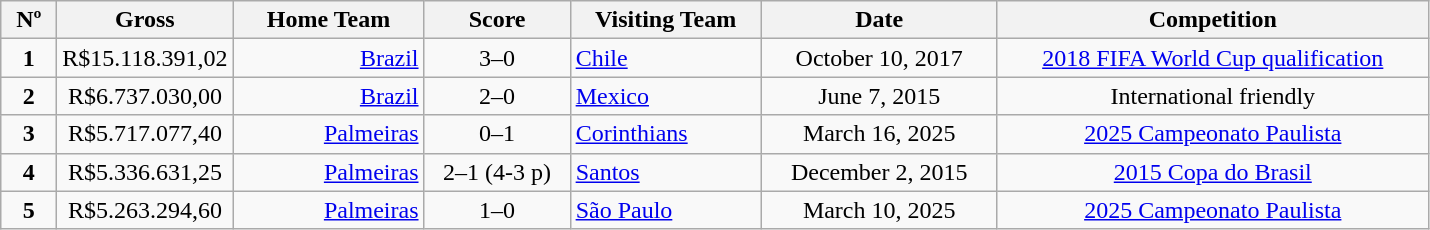<table class="wikitable" style="text-align:center; font-size=85%;">
<tr>
<th style="width:30px;">Nº</th>
<th style="width:110px;">Gross</th>
<th style="width:120px;">Home Team</th>
<th style="width:90px;">Score</th>
<th style="width:120px;">Visiting Team</th>
<th style="width:150px;">Date</th>
<th style="width:280px;">Competition</th>
</tr>
<tr>
<td><strong>1</strong></td>
<td>R$15.118.391,02</td>
<td align=right><a href='#'>Brazil</a> </td>
<td>3–0</td>
<td align=left> <a href='#'>Chile</a></td>
<td>October 10, 2017</td>
<td><a href='#'>2018 FIFA World Cup qualification</a></td>
</tr>
<tr>
<td><strong>2</strong></td>
<td>R$6.737.030,00</td>
<td align=right><a href='#'>Brazil</a> </td>
<td>2–0</td>
<td align=left> <a href='#'>Mexico</a></td>
<td>June 7, 2015</td>
<td>International friendly</td>
</tr>
<tr>
<td><strong>3</strong></td>
<td>R$5.717.077,40</td>
<td align=right><a href='#'>Palmeiras</a> </td>
<td>0–1</td>
<td align=left> <a href='#'>Corinthians</a></td>
<td>March 16, 2025</td>
<td><a href='#'>2025 Campeonato Paulista</a></td>
</tr>
<tr>
<td><strong>4</strong></td>
<td>R$5.336.631,25</td>
<td align=right><a href='#'>Palmeiras</a> </td>
<td>2–1 (4-3 p)</td>
<td align=left> <a href='#'>Santos</a></td>
<td>December 2, 2015</td>
<td><a href='#'>2015 Copa do Brasil</a></td>
</tr>
<tr>
<td><strong>5</strong></td>
<td>R$5.263.294,60</td>
<td align=right><a href='#'>Palmeiras</a> </td>
<td>1–0</td>
<td align=left> <a href='#'>São Paulo</a></td>
<td>March 10, 2025</td>
<td><a href='#'>2025 Campeonato Paulista</a></td>
</tr>
</table>
